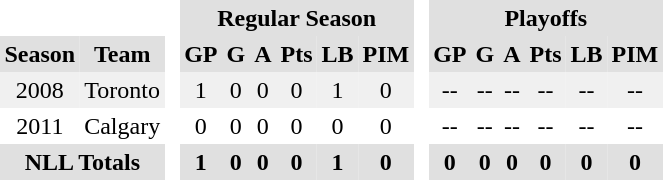<table BORDER="0" CELLPADDING="3" CELLSPACING="0">
<tr ALIGN="center" bgcolor="#e0e0e0">
<th colspan="2" bgcolor="#ffffff"> </th>
<th rowspan="99" bgcolor="#ffffff"> </th>
<th colspan="6">Regular Season</th>
<th rowspan="99" bgcolor="#ffffff"> </th>
<th colspan="6">Playoffs</th>
</tr>
<tr ALIGN="center" bgcolor="#e0e0e0">
<th>Season</th>
<th>Team</th>
<th>GP</th>
<th>G</th>
<th>A</th>
<th>Pts</th>
<th>LB</th>
<th>PIM</th>
<th>GP</th>
<th>G</th>
<th>A</th>
<th>Pts</th>
<th>LB</th>
<th>PIM</th>
</tr>
<tr ALIGN="center" bgcolor="#f0f0f0">
<td>2008</td>
<td>Toronto</td>
<td>1</td>
<td>0</td>
<td>0</td>
<td>0</td>
<td>1</td>
<td>0</td>
<td>--</td>
<td>--</td>
<td>--</td>
<td>--</td>
<td>--</td>
<td>--</td>
</tr>
<tr ALIGN="center">
<td>2011</td>
<td>Calgary</td>
<td>0</td>
<td>0</td>
<td>0</td>
<td>0</td>
<td>0</td>
<td>0</td>
<td>--</td>
<td>--</td>
<td>--</td>
<td>--</td>
<td>--</td>
<td>--</td>
</tr>
<tr ALIGN="center" bgcolor="#e0e0e0">
<th colspan="2">NLL Totals</th>
<th>1</th>
<th>0</th>
<th>0</th>
<th>0</th>
<th>1</th>
<th>0</th>
<th>0</th>
<th>0</th>
<th>0</th>
<th>0</th>
<th>0</th>
<th>0</th>
</tr>
</table>
